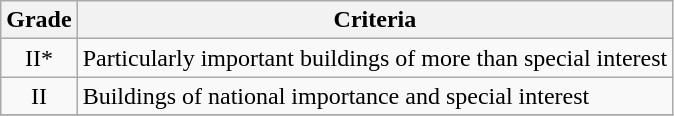<table class="wikitable" border="1">
<tr>
<th>Grade</th>
<th>Criteria</th>
</tr>
<tr>
<td align="center" >II*</td>
<td>Particularly important buildings of more than special interest</td>
</tr>
<tr>
<td align="center" >II</td>
<td>Buildings of national importance and special interest</td>
</tr>
<tr>
</tr>
</table>
